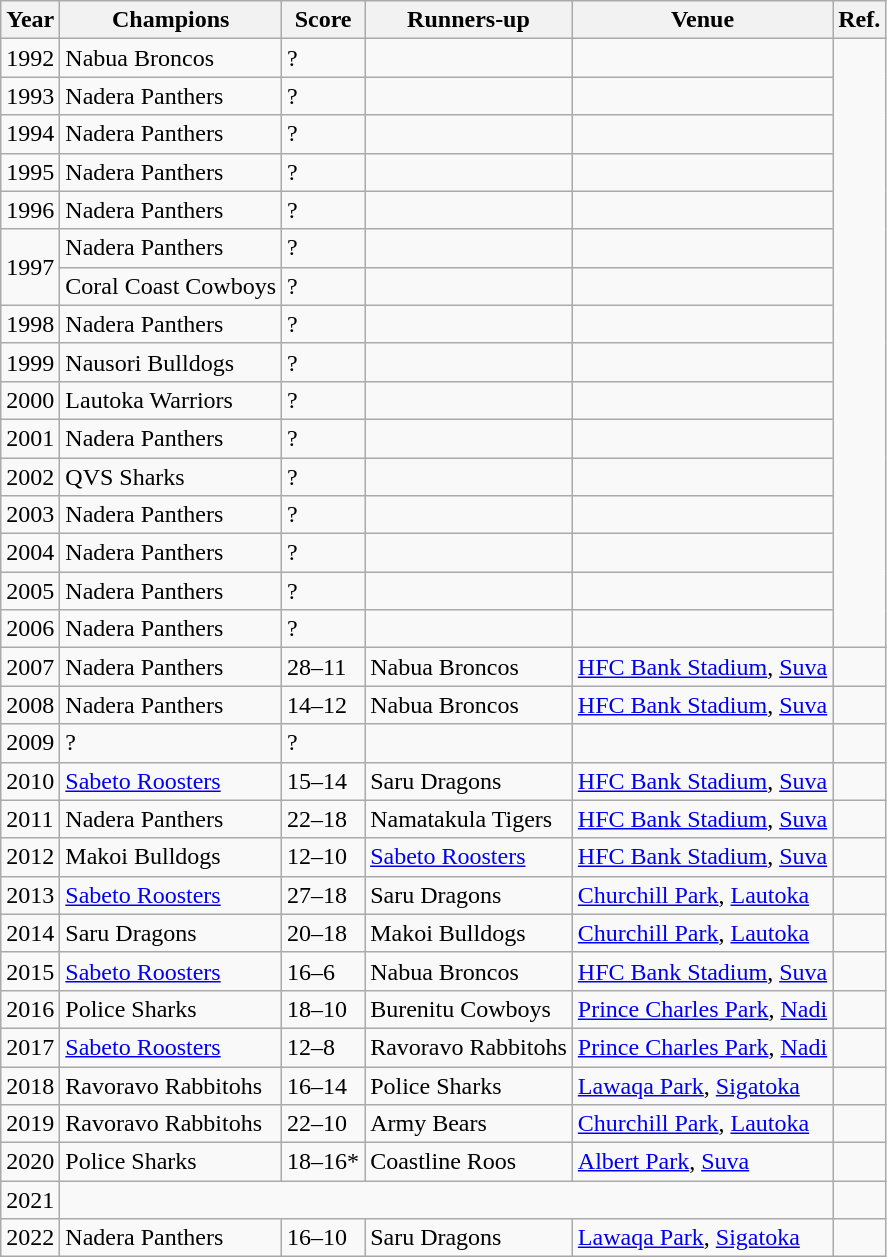<table class="wikitable">
<tr>
<th>Year</th>
<th>Champions</th>
<th>Score</th>
<th>Runners-up</th>
<th>Venue</th>
<th>Ref.</th>
</tr>
<tr>
<td>1992</td>
<td> Nabua Broncos</td>
<td>?</td>
<td></td>
<td></td>
<td rowspan="16"></td>
</tr>
<tr>
<td>1993</td>
<td> Nadera Panthers</td>
<td>?</td>
<td></td>
<td></td>
</tr>
<tr>
<td>1994</td>
<td> Nadera Panthers</td>
<td>?</td>
<td></td>
<td></td>
</tr>
<tr>
<td>1995</td>
<td> Nadera Panthers</td>
<td>?</td>
<td></td>
<td></td>
</tr>
<tr>
<td>1996</td>
<td> Nadera Panthers</td>
<td>?</td>
<td></td>
<td></td>
</tr>
<tr>
<td rowspan="2">1997</td>
<td> Nadera Panthers</td>
<td>?</td>
<td></td>
<td></td>
</tr>
<tr>
<td>Coral Coast Cowboys</td>
<td>?</td>
<td></td>
<td></td>
</tr>
<tr>
<td>1998</td>
<td> Nadera Panthers</td>
<td>?</td>
<td></td>
<td></td>
</tr>
<tr>
<td>1999</td>
<td> Nausori Bulldogs</td>
<td>?</td>
<td></td>
<td></td>
</tr>
<tr>
<td>2000</td>
<td>Lautoka Warriors</td>
<td>?</td>
<td></td>
<td></td>
</tr>
<tr>
<td>2001</td>
<td> Nadera Panthers</td>
<td>?</td>
<td></td>
<td></td>
</tr>
<tr>
<td>2002</td>
<td>QVS Sharks</td>
<td>?</td>
<td></td>
<td></td>
</tr>
<tr>
<td>2003</td>
<td> Nadera Panthers</td>
<td>?</td>
<td></td>
<td></td>
</tr>
<tr>
<td>2004</td>
<td> Nadera Panthers</td>
<td>?</td>
<td></td>
<td></td>
</tr>
<tr>
<td>2005</td>
<td> Nadera Panthers</td>
<td>?</td>
<td></td>
<td></td>
</tr>
<tr>
<td>2006</td>
<td> Nadera Panthers</td>
<td>?</td>
<td></td>
<td></td>
</tr>
<tr>
<td>2007</td>
<td> Nadera Panthers</td>
<td>28–11</td>
<td> Nabua Broncos</td>
<td><a href='#'>HFC Bank Stadium</a>, <a href='#'>Suva</a></td>
<td></td>
</tr>
<tr>
<td>2008</td>
<td> Nadera Panthers</td>
<td>14–12</td>
<td> Nabua Broncos</td>
<td><a href='#'>HFC Bank Stadium</a>, <a href='#'>Suva</a></td>
<td></td>
</tr>
<tr>
<td>2009</td>
<td>?</td>
<td>?</td>
<td></td>
<td></td>
<td></td>
</tr>
<tr>
<td>2010</td>
<td> <a href='#'>Sabeto Roosters</a></td>
<td>15–14</td>
<td> Saru Dragons</td>
<td><a href='#'>HFC Bank Stadium</a>, <a href='#'>Suva</a></td>
<td></td>
</tr>
<tr>
<td>2011</td>
<td> Nadera Panthers</td>
<td>22–18</td>
<td> Namatakula Tigers</td>
<td><a href='#'>HFC Bank Stadium</a>, <a href='#'>Suva</a></td>
<td></td>
</tr>
<tr>
<td>2012</td>
<td> Makoi Bulldogs</td>
<td>12–10</td>
<td> <a href='#'>Sabeto Roosters</a></td>
<td><a href='#'>HFC Bank Stadium</a>, <a href='#'>Suva</a></td>
<td></td>
</tr>
<tr>
<td>2013</td>
<td> <a href='#'>Sabeto Roosters</a></td>
<td>27–18</td>
<td> Saru Dragons</td>
<td><a href='#'>Churchill Park</a>, <a href='#'>Lautoka</a></td>
<td></td>
</tr>
<tr>
<td>2014</td>
<td> Saru Dragons</td>
<td>20–18</td>
<td> Makoi Bulldogs</td>
<td><a href='#'>Churchill Park</a>, <a href='#'>Lautoka</a></td>
<td></td>
</tr>
<tr>
<td>2015</td>
<td> <a href='#'>Sabeto Roosters</a></td>
<td>16–6</td>
<td> Nabua Broncos</td>
<td><a href='#'>HFC Bank Stadium</a>, <a href='#'>Suva</a></td>
<td></td>
</tr>
<tr>
<td>2016</td>
<td> Police Sharks</td>
<td>18–10</td>
<td> Burenitu Cowboys</td>
<td><a href='#'>Prince Charles Park</a>, <a href='#'>Nadi</a></td>
<td></td>
</tr>
<tr>
<td>2017</td>
<td> <a href='#'>Sabeto Roosters</a></td>
<td>12–8</td>
<td> Ravoravo Rabbitohs</td>
<td><a href='#'>Prince Charles Park</a>, <a href='#'>Nadi</a></td>
<td></td>
</tr>
<tr>
<td>2018</td>
<td> Ravoravo Rabbitohs</td>
<td>16–14</td>
<td> Police Sharks</td>
<td><a href='#'>Lawaqa Park</a>, <a href='#'>Sigatoka</a></td>
<td></td>
</tr>
<tr>
<td>2019</td>
<td> Ravoravo Rabbitohs</td>
<td>22–10</td>
<td> Army Bears</td>
<td><a href='#'>Churchill Park</a>, <a href='#'>Lautoka</a></td>
<td></td>
</tr>
<tr>
<td>2020</td>
<td> Police Sharks</td>
<td>18–16*</td>
<td> Coastline Roos</td>
<td><a href='#'>Albert Park</a>, <a href='#'>Suva</a></td>
<td></td>
</tr>
<tr>
<td>2021</td>
<td colspan="4"></td>
<td></td>
</tr>
<tr>
<td>2022</td>
<td> Nadera Panthers</td>
<td>16–10</td>
<td> Saru Dragons</td>
<td><a href='#'>Lawaqa Park</a>, <a href='#'>Sigatoka</a></td>
<td></td>
</tr>
</table>
